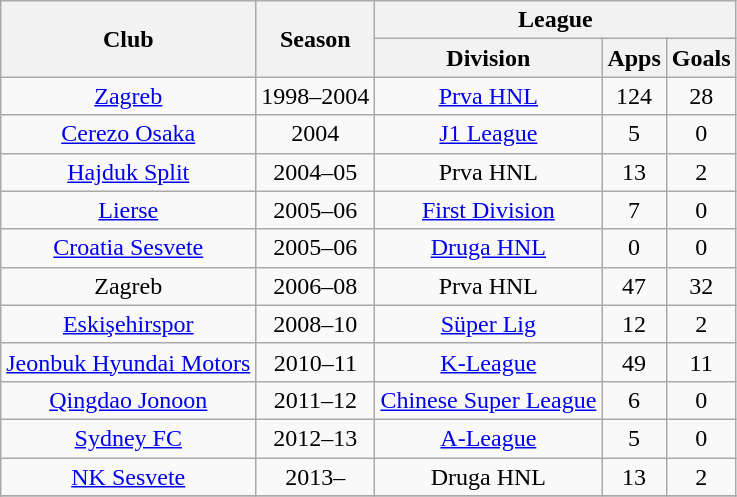<table class="wikitable" style="text-align:center">
<tr>
<th rowspan="2">Club</th>
<th rowspan="2">Season</th>
<th colspan="3">League</th>
</tr>
<tr>
<th>Division</th>
<th>Apps</th>
<th>Goals</th>
</tr>
<tr>
<td><a href='#'>Zagreb</a></td>
<td>1998–2004</td>
<td><a href='#'>Prva HNL</a></td>
<td>124</td>
<td>28</td>
</tr>
<tr>
<td><a href='#'>Cerezo Osaka</a></td>
<td>2004</td>
<td><a href='#'>J1 League</a></td>
<td>5</td>
<td>0</td>
</tr>
<tr>
<td><a href='#'>Hajduk Split</a></td>
<td>2004–05</td>
<td>Prva HNL</td>
<td>13</td>
<td>2</td>
</tr>
<tr>
<td><a href='#'>Lierse</a></td>
<td>2005–06</td>
<td><a href='#'>First Division</a></td>
<td>7</td>
<td>0</td>
</tr>
<tr>
<td><a href='#'>Croatia Sesvete</a></td>
<td>2005–06</td>
<td><a href='#'>Druga HNL</a></td>
<td>0</td>
<td>0</td>
</tr>
<tr>
<td>Zagreb</td>
<td>2006–08</td>
<td>Prva HNL</td>
<td>47</td>
<td>32</td>
</tr>
<tr>
<td><a href='#'>Eskişehirspor</a></td>
<td>2008–10</td>
<td><a href='#'>Süper Lig</a></td>
<td>12</td>
<td>2</td>
</tr>
<tr>
<td><a href='#'>Jeonbuk Hyundai Motors</a></td>
<td>2010–11</td>
<td><a href='#'>K-League</a></td>
<td>49</td>
<td>11</td>
</tr>
<tr>
<td><a href='#'>Qingdao Jonoon</a></td>
<td>2011–12</td>
<td><a href='#'>Chinese Super League</a></td>
<td>6</td>
<td>0</td>
</tr>
<tr>
<td><a href='#'>Sydney FC</a></td>
<td>2012–13</td>
<td><a href='#'>A-League</a></td>
<td>5</td>
<td>0</td>
</tr>
<tr>
<td><a href='#'>NK Sesvete</a></td>
<td>2013–</td>
<td>Druga HNL</td>
<td>13</td>
<td>2</td>
</tr>
<tr>
</tr>
<tr>
</tr>
</table>
